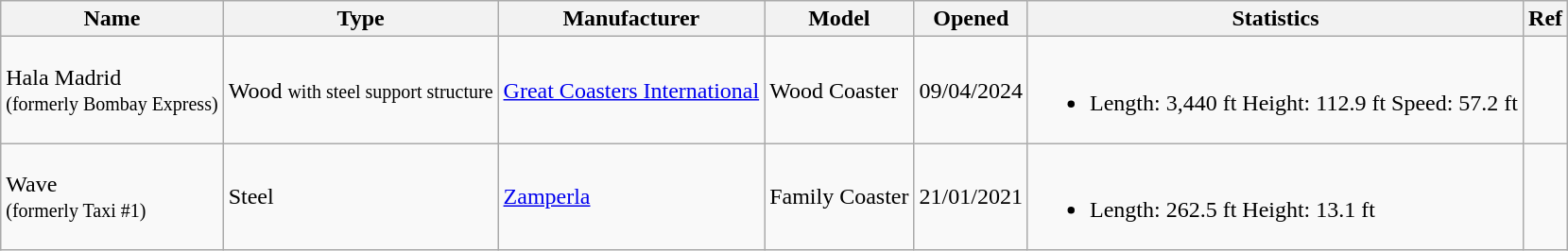<table class="wikitable">
<tr>
<th>Name</th>
<th>Type</th>
<th>Manufacturer</th>
<th>Model</th>
<th>Opened</th>
<th>Statistics</th>
<th>Ref</th>
</tr>
<tr>
<td>Hala Madrid<br><small>(formerly Bombay Express)</small></td>
<td>Wood <small>with steel support structure</small></td>
<td><a href='#'>Great Coasters International</a></td>
<td>Wood Coaster</td>
<td>09/04/2024</td>
<td><br><ul><li>Length: 3,440 ft Height: 112.9 ft Speed: 57.2 ft</li></ul></td>
<td></td>
</tr>
<tr>
<td>Wave<br><small>(formerly Taxi #1)</small></td>
<td>Steel</td>
<td><a href='#'>Zamperla</a></td>
<td>Family Coaster</td>
<td>21/01/2021</td>
<td><br><ul><li>Length: 262.5 ft Height: 13.1 ft</li></ul></td>
<td></td>
</tr>
</table>
